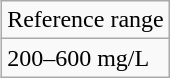<table class="wikitable" align="right">
<tr>
<td>Reference range</td>
</tr>
<tr>
<td>200–600 mg/L</td>
</tr>
</table>
